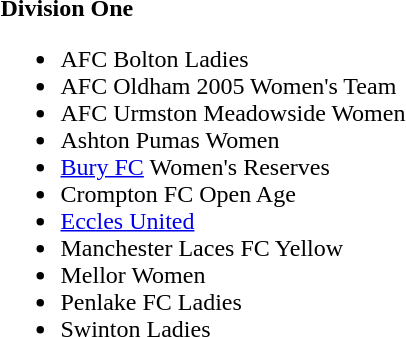<table style="float:left; margin-right:1em;">
<tr>
<td><strong>Division One</strong><br><ul><li>AFC Bolton Ladies</li><li>AFC Oldham 2005 Women's Team</li><li>AFC Urmston Meadowside Women</li><li>Ashton Pumas Women</li><li><a href='#'>Bury FC</a> Women's Reserves</li><li>Crompton FC Open Age</li><li><a href='#'>Eccles United</a></li><li>Manchester Laces FC Yellow</li><li>Mellor Women</li><li>Penlake FC Ladies</li><li>Swinton Ladies</li></ul></td>
</tr>
</table>
